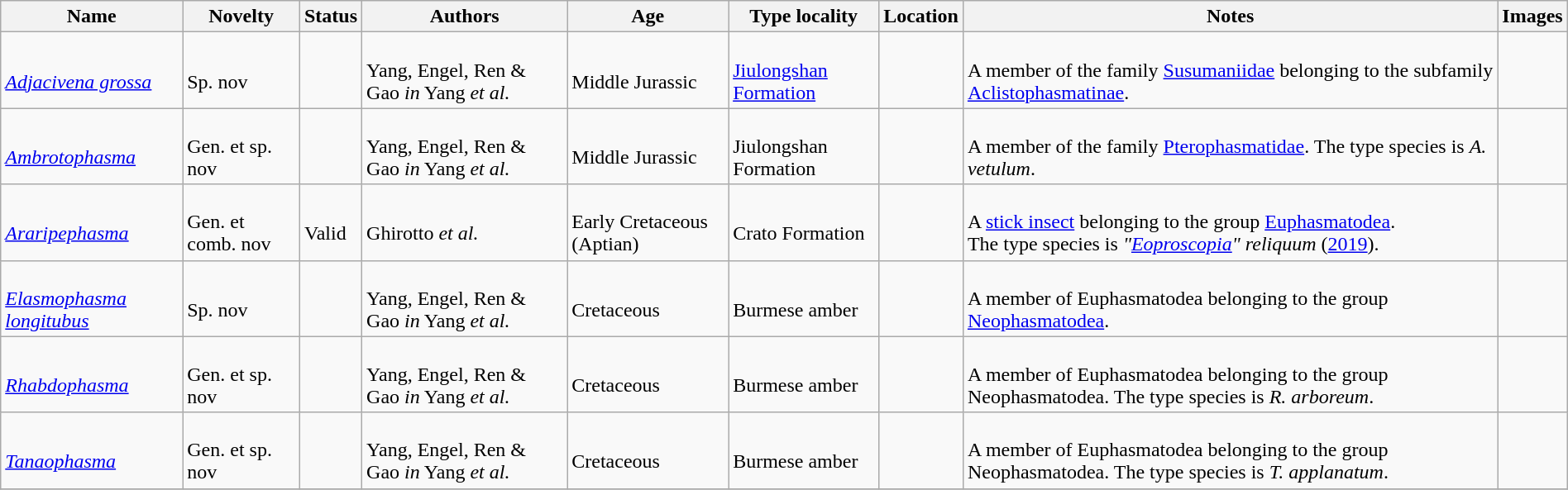<table class="wikitable sortable" align="center" width="100%">
<tr>
<th>Name</th>
<th>Novelty</th>
<th>Status</th>
<th>Authors</th>
<th>Age</th>
<th>Type locality</th>
<th>Location</th>
<th>Notes</th>
<th>Images</th>
</tr>
<tr>
<td><br><em><a href='#'>Adjacivena grossa</a></em></td>
<td><br>Sp. nov</td>
<td></td>
<td><br>Yang, Engel, Ren & Gao <em>in</em> Yang <em>et al.</em></td>
<td><br>Middle Jurassic</td>
<td><br><a href='#'>Jiulongshan Formation</a></td>
<td><br></td>
<td><br>A member of the family <a href='#'>Susumaniidae</a> belonging to the subfamily <a href='#'>Aclistophasmatinae</a>.</td>
<td></td>
</tr>
<tr>
<td><br><em><a href='#'>Ambrotophasma</a></em></td>
<td><br>Gen. et sp. nov</td>
<td></td>
<td><br>Yang, Engel, Ren & Gao <em>in</em> Yang <em>et al.</em></td>
<td><br>Middle Jurassic</td>
<td><br>Jiulongshan Formation</td>
<td><br></td>
<td><br>A member of the family <a href='#'>Pterophasmatidae</a>. The type species is <em>A. vetulum</em>.</td>
<td></td>
</tr>
<tr>
<td><br><em><a href='#'>Araripephasma</a></em></td>
<td><br>Gen. et comb. nov</td>
<td><br>Valid</td>
<td><br>Ghirotto <em>et al.</em></td>
<td><br>Early Cretaceous (Aptian)</td>
<td><br>Crato Formation</td>
<td><br></td>
<td><br>A <a href='#'>stick insect</a> belonging to the group <a href='#'>Euphasmatodea</a>.<br> The type species is <em>"<a href='#'>Eoproscopia</a>" reliquum</em> (<a href='#'>2019</a>).</td>
<td></td>
</tr>
<tr>
<td><br><em><a href='#'>Elasmophasma longitubus</a></em></td>
<td><br>Sp. nov</td>
<td></td>
<td><br>Yang, Engel, Ren & Gao <em>in</em> Yang <em>et al.</em></td>
<td><br>Cretaceous</td>
<td><br>Burmese amber</td>
<td><br></td>
<td><br>A member of Euphasmatodea belonging to the group <a href='#'>Neophasmatodea</a>.</td>
<td></td>
</tr>
<tr>
<td><br><em><a href='#'>Rhabdophasma</a></em></td>
<td><br>Gen. et sp. nov</td>
<td></td>
<td><br>Yang, Engel, Ren & Gao <em>in</em> Yang <em>et al.</em></td>
<td><br>Cretaceous</td>
<td><br>Burmese amber</td>
<td><br></td>
<td><br>A member of Euphasmatodea belonging to the group Neophasmatodea. The type species is <em>R. arboreum</em>.</td>
<td></td>
</tr>
<tr>
<td><br><em><a href='#'>Tanaophasma</a></em></td>
<td><br>Gen. et sp. nov</td>
<td></td>
<td><br>Yang, Engel, Ren & Gao <em>in</em> Yang <em>et al.</em></td>
<td><br>Cretaceous</td>
<td><br>Burmese amber</td>
<td><br></td>
<td><br>A member of Euphasmatodea belonging to the group Neophasmatodea. The type species is <em>T. applanatum</em>.</td>
<td></td>
</tr>
<tr>
</tr>
</table>
